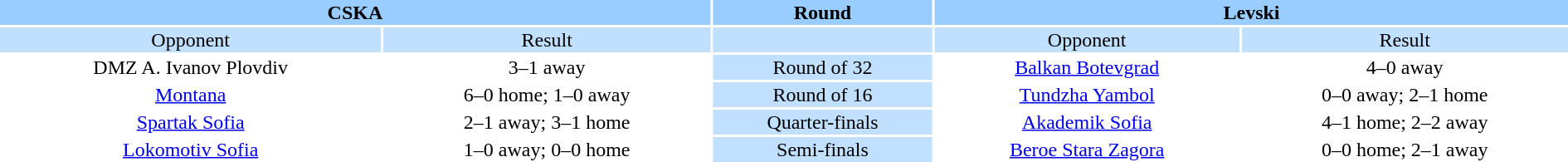<table width="100%" style="text-align:center">
<tr valign=top bgcolor=#99ccff>
<th colspan=2 style="width:1*">CSKA</th>
<th><strong>Round</strong></th>
<th colspan=2 style="width:1*">Levski</th>
</tr>
<tr valign=top bgcolor=#c1e0ff>
<td>Opponent</td>
<td>Result</td>
<td bgcolor=#c1e0ff></td>
<td>Opponent</td>
<td>Result</td>
</tr>
<tr>
<td>DMZ A. Ivanov Plovdiv</td>
<td>3–1 away</td>
<td bgcolor="#c1e0ff">Round of 32</td>
<td><a href='#'>Balkan Botevgrad</a></td>
<td>4–0 away</td>
</tr>
<tr>
<td><a href='#'>Montana</a></td>
<td>6–0 home; 1–0 away</td>
<td bgcolor="#c1e0ff">Round of 16</td>
<td><a href='#'>Tundzha Yambol</a></td>
<td>0–0 away; 2–1 home</td>
</tr>
<tr>
<td><a href='#'>Spartak Sofia</a></td>
<td>2–1 away; 3–1 home</td>
<td bgcolor="#c1e0ff">Quarter-finals</td>
<td><a href='#'>Akademik Sofia</a></td>
<td>4–1 home; 2–2 away</td>
</tr>
<tr>
<td><a href='#'>Lokomotiv Sofia</a></td>
<td>1–0 away; 0–0 home</td>
<td bgcolor="#c1e0ff">Semi-finals</td>
<td><a href='#'>Beroe Stara Zagora</a></td>
<td>0–0 home; 2–1 away</td>
</tr>
</table>
